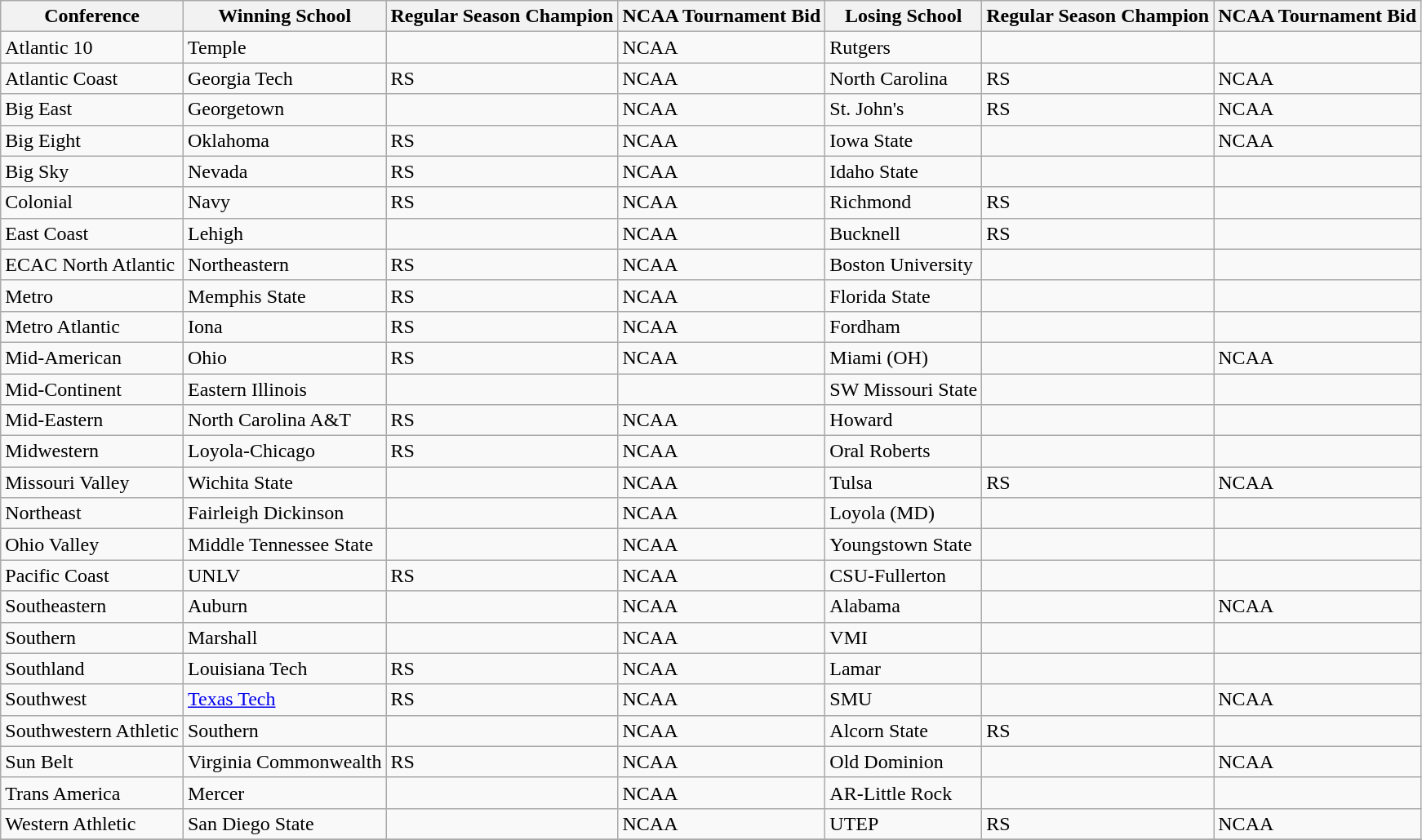<table class="wikitable">
<tr>
<th>Conference</th>
<th>Winning School</th>
<th>Regular Season Champion</th>
<th>NCAA Tournament Bid</th>
<th>Losing School</th>
<th>Regular Season Champion</th>
<th>NCAA Tournament Bid</th>
</tr>
<tr>
<td>Atlantic 10</td>
<td>Temple</td>
<td></td>
<td>NCAA</td>
<td>Rutgers</td>
<td></td>
<td></td>
</tr>
<tr>
<td>Atlantic Coast</td>
<td>Georgia Tech</td>
<td>RS</td>
<td>NCAA</td>
<td>North Carolina</td>
<td>RS</td>
<td>NCAA</td>
</tr>
<tr>
<td>Big East</td>
<td>Georgetown</td>
<td></td>
<td>NCAA</td>
<td>St. John's</td>
<td>RS</td>
<td>NCAA</td>
</tr>
<tr>
<td>Big Eight</td>
<td>Oklahoma</td>
<td>RS</td>
<td>NCAA</td>
<td>Iowa State</td>
<td></td>
<td>NCAA</td>
</tr>
<tr>
<td>Big Sky</td>
<td>Nevada</td>
<td>RS</td>
<td>NCAA</td>
<td>Idaho State</td>
<td></td>
<td></td>
</tr>
<tr>
<td>Colonial</td>
<td>Navy</td>
<td>RS</td>
<td>NCAA</td>
<td>Richmond</td>
<td>RS</td>
<td></td>
</tr>
<tr>
<td>East Coast</td>
<td>Lehigh</td>
<td></td>
<td>NCAA</td>
<td>Bucknell</td>
<td>RS</td>
<td></td>
</tr>
<tr>
<td>ECAC North Atlantic</td>
<td>Northeastern</td>
<td>RS</td>
<td>NCAA</td>
<td>Boston University</td>
<td></td>
<td></td>
</tr>
<tr>
<td>Metro</td>
<td>Memphis State</td>
<td>RS</td>
<td>NCAA</td>
<td>Florida State</td>
<td></td>
<td></td>
</tr>
<tr>
<td>Metro Atlantic</td>
<td>Iona</td>
<td>RS</td>
<td>NCAA</td>
<td>Fordham</td>
<td></td>
<td></td>
</tr>
<tr>
<td>Mid-American</td>
<td>Ohio</td>
<td>RS</td>
<td>NCAA</td>
<td>Miami (OH)</td>
<td></td>
<td>NCAA</td>
</tr>
<tr>
<td>Mid-Continent</td>
<td>Eastern Illinois</td>
<td></td>
<td></td>
<td>SW Missouri State</td>
<td></td>
<td></td>
</tr>
<tr>
<td>Mid-Eastern</td>
<td>North Carolina A&T</td>
<td>RS</td>
<td>NCAA</td>
<td>Howard</td>
<td></td>
<td></td>
</tr>
<tr>
<td>Midwestern</td>
<td>Loyola-Chicago</td>
<td>RS</td>
<td>NCAA</td>
<td>Oral Roberts</td>
<td></td>
<td></td>
</tr>
<tr>
<td>Missouri Valley</td>
<td>Wichita State</td>
<td></td>
<td>NCAA</td>
<td>Tulsa</td>
<td>RS</td>
<td>NCAA</td>
</tr>
<tr>
<td>Northeast</td>
<td>Fairleigh Dickinson</td>
<td></td>
<td>NCAA</td>
<td>Loyola (MD)</td>
<td></td>
<td></td>
</tr>
<tr>
<td>Ohio Valley</td>
<td>Middle Tennessee State</td>
<td></td>
<td>NCAA</td>
<td>Youngstown State</td>
<td></td>
<td></td>
</tr>
<tr>
<td>Pacific Coast</td>
<td>UNLV</td>
<td>RS</td>
<td>NCAA</td>
<td>CSU-Fullerton</td>
<td></td>
<td></td>
</tr>
<tr>
<td>Southeastern</td>
<td>Auburn</td>
<td></td>
<td>NCAA</td>
<td>Alabama</td>
<td></td>
<td>NCAA</td>
</tr>
<tr>
<td>Southern</td>
<td>Marshall</td>
<td></td>
<td>NCAA</td>
<td>VMI</td>
<td></td>
<td></td>
</tr>
<tr>
<td>Southland</td>
<td>Louisiana Tech</td>
<td>RS</td>
<td>NCAA</td>
<td>Lamar</td>
<td></td>
<td></td>
</tr>
<tr>
<td>Southwest</td>
<td><a href='#'>Texas Tech</a></td>
<td>RS</td>
<td>NCAA</td>
<td>SMU</td>
<td></td>
<td>NCAA</td>
</tr>
<tr>
<td>Southwestern Athletic</td>
<td>Southern</td>
<td></td>
<td>NCAA</td>
<td>Alcorn State</td>
<td>RS</td>
<td></td>
</tr>
<tr>
<td>Sun Belt</td>
<td>Virginia Commonwealth</td>
<td>RS</td>
<td>NCAA</td>
<td>Old Dominion</td>
<td></td>
<td>NCAA</td>
</tr>
<tr>
<td>Trans America</td>
<td>Mercer</td>
<td></td>
<td>NCAA</td>
<td>AR-Little Rock</td>
<td></td>
<td></td>
</tr>
<tr>
<td>Western Athletic</td>
<td>San Diego State</td>
<td></td>
<td>NCAA</td>
<td>UTEP</td>
<td>RS</td>
<td>NCAA</td>
</tr>
<tr>
</tr>
</table>
